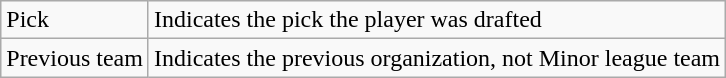<table class="wikitable" border="1">
<tr>
<td>Pick</td>
<td>Indicates the pick the player was drafted</td>
</tr>
<tr>
<td>Previous team</td>
<td>Indicates the previous organization, not Minor league team</td>
</tr>
</table>
